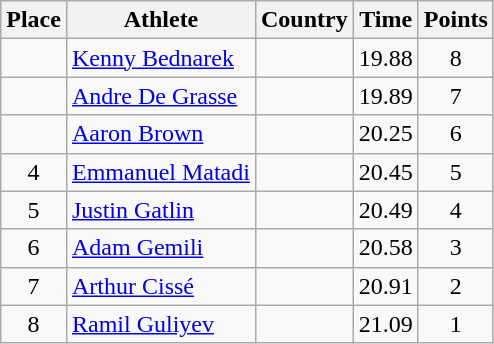<table class="wikitable">
<tr>
<th>Place</th>
<th>Athlete</th>
<th>Country</th>
<th>Time</th>
<th>Points</th>
</tr>
<tr>
<td align=center></td>
<td><a href='#'>Kenny Bednarek</a></td>
<td></td>
<td>19.88</td>
<td align=center>8</td>
</tr>
<tr>
<td align=center></td>
<td><a href='#'>Andre De Grasse</a></td>
<td></td>
<td>19.89</td>
<td align=center>7</td>
</tr>
<tr>
<td align=center></td>
<td><a href='#'>Aaron Brown</a></td>
<td></td>
<td>20.25</td>
<td align=center>6</td>
</tr>
<tr>
<td align=center>4</td>
<td><a href='#'>Emmanuel Matadi</a></td>
<td></td>
<td>20.45</td>
<td align=center>5</td>
</tr>
<tr>
<td align=center>5</td>
<td><a href='#'>Justin Gatlin</a></td>
<td></td>
<td>20.49</td>
<td align=center>4</td>
</tr>
<tr>
<td align=center>6</td>
<td><a href='#'>Adam Gemili</a></td>
<td></td>
<td>20.58</td>
<td align=center>3</td>
</tr>
<tr>
<td align=center>7</td>
<td><a href='#'>Arthur Cissé</a></td>
<td></td>
<td>20.91</td>
<td align=center>2</td>
</tr>
<tr>
<td align=center>8</td>
<td><a href='#'>Ramil Guliyev</a></td>
<td></td>
<td>21.09</td>
<td align=center>1</td>
</tr>
</table>
